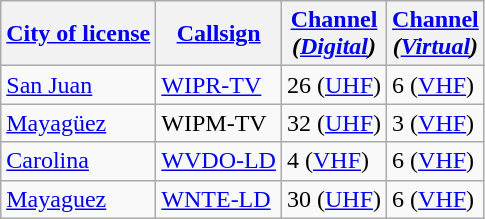<table class="wikitable">
<tr>
<th><a href='#'>City of license</a></th>
<th><a href='#'>Callsign</a></th>
<th><a href='#'>Channel</a><br><em>(<a href='#'>Digital</a>)</em></th>
<th><a href='#'>Channel</a><br><em>(<a href='#'>Virtual</a>)</em></th>
</tr>
<tr>
<td><a href='#'>San Juan</a></td>
<td><a href='#'>WIPR-TV</a></td>
<td>26 (<a href='#'>UHF</a>)</td>
<td>6 (<a href='#'>VHF</a>)</td>
</tr>
<tr>
<td><a href='#'>Mayagüez</a></td>
<td>WIPM-TV</td>
<td>32 (<a href='#'>UHF</a>)</td>
<td>3 (<a href='#'>VHF</a>)</td>
</tr>
<tr>
<td><a href='#'>Carolina</a></td>
<td><a href='#'>WVDO-LD</a></td>
<td>4 (<a href='#'>VHF</a>)</td>
<td>6 (<a href='#'>VHF</a>)</td>
</tr>
<tr>
<td><a href='#'>Mayaguez</a></td>
<td><a href='#'>WNTE-LD</a></td>
<td>30 (<a href='#'>UHF</a>)</td>
<td>6 (<a href='#'>VHF</a>)</td>
</tr>
</table>
